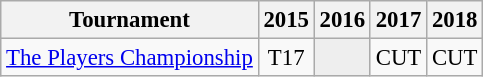<table class="wikitable" style="font-size:95%;text-align:center;">
<tr>
<th>Tournament</th>
<th>2015</th>
<th>2016</th>
<th>2017</th>
<th>2018</th>
</tr>
<tr>
<td align=left><a href='#'>The Players Championship</a></td>
<td>T17</td>
<td style="background:#eeeeee;"></td>
<td>CUT</td>
<td>CUT</td>
</tr>
</table>
